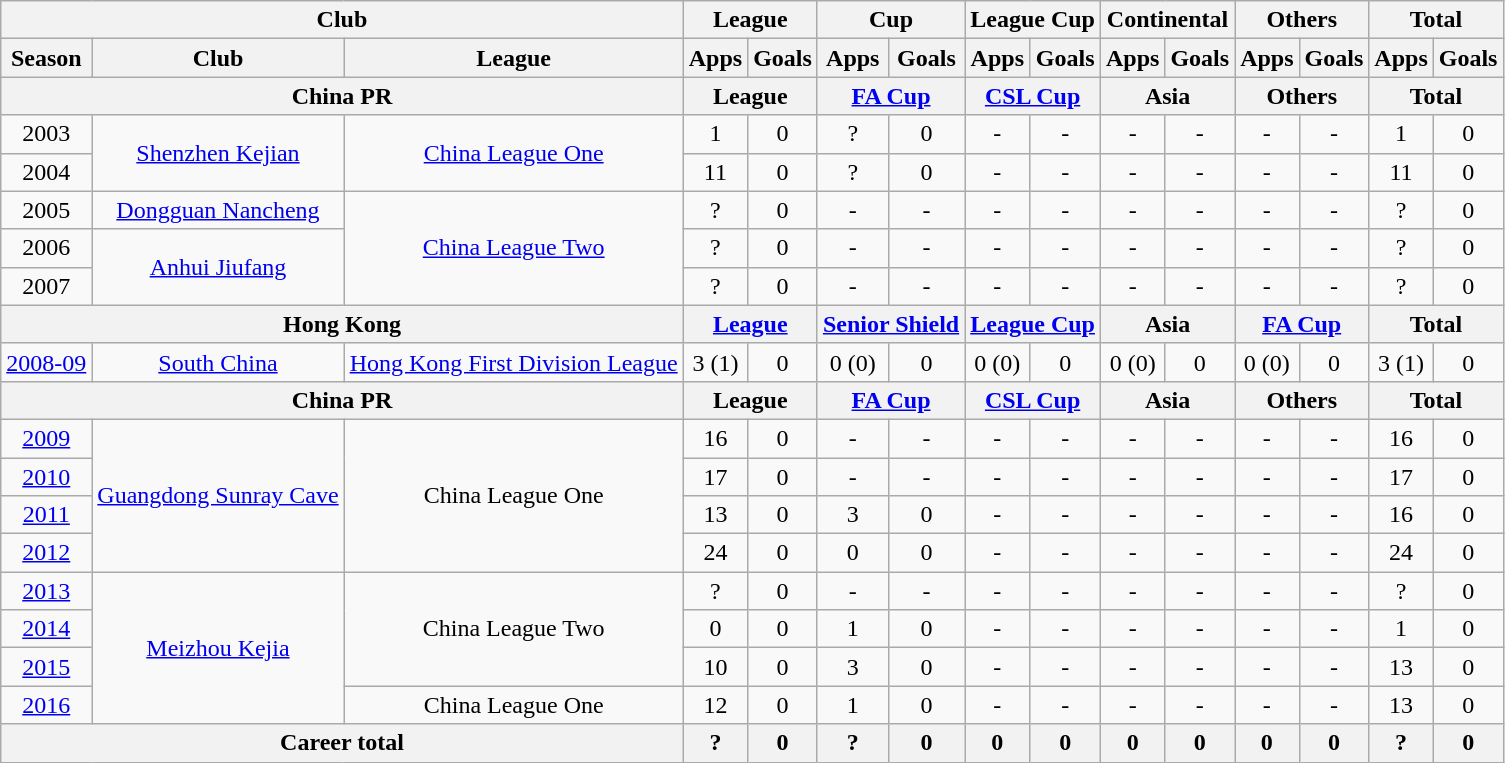<table class="wikitable" style="text-align: center;">
<tr>
<th colspan=3>Club</th>
<th colspan=2>League</th>
<th colspan=2>Cup</th>
<th colspan=2>League Cup</th>
<th colspan=2>Continental</th>
<th colspan=2>Others</th>
<th colspan=2>Total</th>
</tr>
<tr>
<th>Season</th>
<th>Club</th>
<th>League</th>
<th>Apps</th>
<th>Goals</th>
<th>Apps</th>
<th>Goals</th>
<th>Apps</th>
<th>Goals</th>
<th>Apps</th>
<th>Goals</th>
<th>Apps</th>
<th>Goals</th>
<th>Apps</th>
<th>Goals</th>
</tr>
<tr>
<th colspan=3>China PR</th>
<th colspan=2>League</th>
<th colspan=2><a href='#'>FA Cup</a></th>
<th colspan=2><a href='#'>CSL Cup</a></th>
<th colspan=2>Asia</th>
<th colspan=2>Others</th>
<th colspan=2>Total</th>
</tr>
<tr>
<td>2003</td>
<td rowspan=2><a href='#'>Shenzhen Kejian</a></td>
<td rowspan=2><a href='#'>China League One</a></td>
<td>1</td>
<td>0</td>
<td>?</td>
<td>0</td>
<td>-</td>
<td>-</td>
<td>-</td>
<td>-</td>
<td>-</td>
<td>-</td>
<td>1</td>
<td>0</td>
</tr>
<tr>
<td>2004</td>
<td>11</td>
<td>0</td>
<td>?</td>
<td>0</td>
<td>-</td>
<td>-</td>
<td>-</td>
<td>-</td>
<td>-</td>
<td>-</td>
<td>11</td>
<td>0</td>
</tr>
<tr>
<td>2005</td>
<td><a href='#'>Dongguan Nancheng</a></td>
<td rowspan=3><a href='#'>China League Two</a></td>
<td>?</td>
<td>0</td>
<td>-</td>
<td>-</td>
<td>-</td>
<td>-</td>
<td>-</td>
<td>-</td>
<td>-</td>
<td>-</td>
<td>?</td>
<td>0</td>
</tr>
<tr>
<td>2006</td>
<td rowspan=2><a href='#'>Anhui Jiufang</a></td>
<td>?</td>
<td>0</td>
<td>-</td>
<td>-</td>
<td>-</td>
<td>-</td>
<td>-</td>
<td>-</td>
<td>-</td>
<td>-</td>
<td>?</td>
<td>0</td>
</tr>
<tr>
<td>2007</td>
<td>?</td>
<td>0</td>
<td>-</td>
<td>-</td>
<td>-</td>
<td>-</td>
<td>-</td>
<td>-</td>
<td>-</td>
<td>-</td>
<td>?</td>
<td>0</td>
</tr>
<tr>
<th colspan=3>Hong Kong</th>
<th colspan=2><a href='#'>League</a></th>
<th colspan=2><a href='#'>Senior Shield</a></th>
<th colspan=2><a href='#'>League Cup</a></th>
<th colspan=2>Asia</th>
<th colspan=2><a href='#'>FA Cup</a></th>
<th colspan=2>Total</th>
</tr>
<tr>
<td><a href='#'>2008-09</a></td>
<td><a href='#'>South China</a></td>
<td><a href='#'>Hong Kong First Division League</a></td>
<td>3 (1)</td>
<td>0</td>
<td>0 (0)</td>
<td>0</td>
<td>0 (0)</td>
<td>0</td>
<td>0 (0)</td>
<td>0</td>
<td>0 (0)</td>
<td>0</td>
<td>3 (1)</td>
<td>0</td>
</tr>
<tr>
<th colspan=3>China PR</th>
<th colspan=2>League</th>
<th colspan=2><a href='#'>FA Cup</a></th>
<th colspan=2><a href='#'>CSL Cup</a></th>
<th colspan=2>Asia</th>
<th colspan=2>Others</th>
<th colspan=2>Total</th>
</tr>
<tr>
<td><a href='#'>2009</a></td>
<td rowspan=4><a href='#'>Guangdong Sunray Cave</a></td>
<td rowspan=4>China League One</td>
<td>16</td>
<td>0</td>
<td>-</td>
<td>-</td>
<td>-</td>
<td>-</td>
<td>-</td>
<td>-</td>
<td>-</td>
<td>-</td>
<td>16</td>
<td>0</td>
</tr>
<tr>
<td><a href='#'>2010</a></td>
<td>17</td>
<td>0</td>
<td>-</td>
<td>-</td>
<td>-</td>
<td>-</td>
<td>-</td>
<td>-</td>
<td>-</td>
<td>-</td>
<td>17</td>
<td>0</td>
</tr>
<tr>
<td><a href='#'>2011</a></td>
<td>13</td>
<td>0</td>
<td>3</td>
<td>0</td>
<td>-</td>
<td>-</td>
<td>-</td>
<td>-</td>
<td>-</td>
<td>-</td>
<td>16</td>
<td>0</td>
</tr>
<tr>
<td><a href='#'>2012</a></td>
<td>24</td>
<td>0</td>
<td>0</td>
<td>0</td>
<td>-</td>
<td>-</td>
<td>-</td>
<td>-</td>
<td>-</td>
<td>-</td>
<td>24</td>
<td>0</td>
</tr>
<tr>
<td><a href='#'>2013</a></td>
<td rowspan=4><a href='#'>Meizhou Kejia</a></td>
<td rowspan=3>China League Two</td>
<td>?</td>
<td>0</td>
<td>-</td>
<td>-</td>
<td>-</td>
<td>-</td>
<td>-</td>
<td>-</td>
<td>-</td>
<td>-</td>
<td>?</td>
<td>0</td>
</tr>
<tr>
<td><a href='#'>2014</a></td>
<td>0</td>
<td>0</td>
<td>1</td>
<td>0</td>
<td>-</td>
<td>-</td>
<td>-</td>
<td>-</td>
<td>-</td>
<td>-</td>
<td>1</td>
<td>0</td>
</tr>
<tr>
<td><a href='#'>2015</a></td>
<td>10</td>
<td>0</td>
<td>3</td>
<td>0</td>
<td>-</td>
<td>-</td>
<td>-</td>
<td>-</td>
<td>-</td>
<td>-</td>
<td>13</td>
<td>0</td>
</tr>
<tr>
<td><a href='#'>2016</a></td>
<td>China League One</td>
<td>12</td>
<td>0</td>
<td>1</td>
<td>0</td>
<td>-</td>
<td>-</td>
<td>-</td>
<td>-</td>
<td>-</td>
<td>-</td>
<td>13</td>
<td>0</td>
</tr>
<tr>
<th colspan=3>Career total</th>
<th>?</th>
<th>0</th>
<th>?</th>
<th>0</th>
<th>0</th>
<th>0</th>
<th>0</th>
<th>0</th>
<th>0</th>
<th>0</th>
<th>?</th>
<th>0</th>
</tr>
</table>
